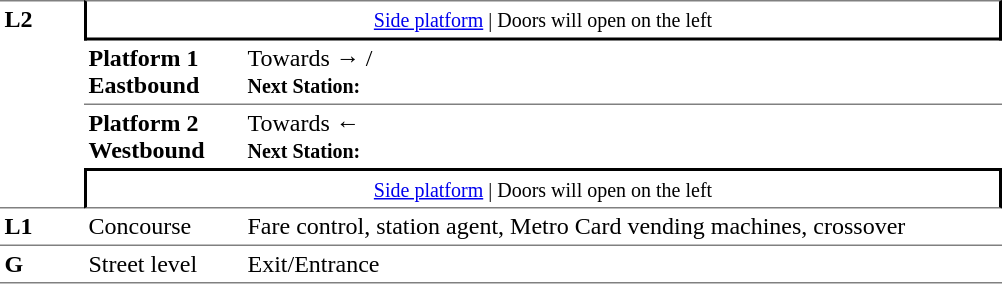<table table border=0 cellspacing=0 cellpadding=3>
<tr>
<td style="border-top:solid 1px grey;border-bottom:solid 1px grey;" width=50 rowspan=4 valign=top><strong>L2</strong></td>
<td style="border-top:solid 1px grey;border-right:solid 2px black;border-left:solid 2px black;border-bottom:solid 2px black;text-align:center;" colspan=2><small><a href='#'>Side platform</a> | Doors will open on the left </small></td>
</tr>
<tr>
<td style="border-bottom:solid 1px grey;" width=100><span><strong>Platform 1</strong><br><strong>Eastbound</strong></span></td>
<td style="border-bottom:solid 1px grey;" width=500>Towards →  / <br><small><strong>Next Station:</strong> </small></td>
</tr>
<tr>
<td><span><strong>Platform 2</strong><br><strong>Westbound</strong></span></td>
<td><span></span>Towards ← <br><small><strong>Next Station:</strong> </small></td>
</tr>
<tr>
<td style="border-top:solid 2px black;border-right:solid 2px black;border-left:solid 2px black;border-bottom:solid 1px grey;text-align:center;" colspan=2><small><a href='#'>Side platform</a> | Doors will open on the left </small></td>
</tr>
<tr>
<td valign=top><strong>L1</strong></td>
<td valign=top>Concourse</td>
<td valign=top>Fare control, station agent, Metro Card vending machines, crossover</td>
</tr>
<tr>
<td style="border-bottom:solid 1px grey;border-top:solid 1px grey;" width=50 valign=top><strong>G</strong></td>
<td style="border-top:solid 1px grey;border-bottom:solid 1px grey;" width=100 valign=top>Street level</td>
<td style="border-top:solid 1px grey;border-bottom:solid 1px grey;" width=500 valign=top>Exit/Entrance</td>
</tr>
</table>
